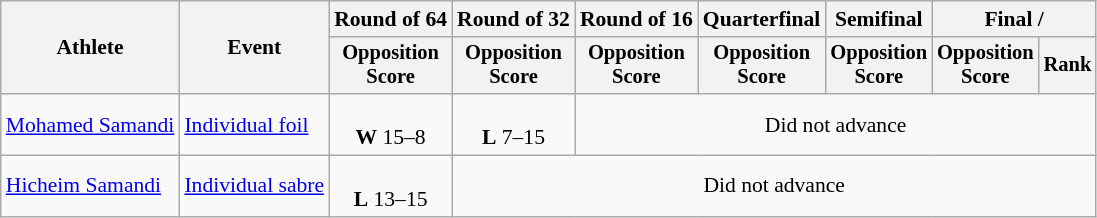<table class="wikitable" style="font-size:90%">
<tr>
<th rowspan="2">Athlete</th>
<th rowspan="2">Event</th>
<th>Round of 64</th>
<th>Round of 32</th>
<th>Round of 16</th>
<th>Quarterfinal</th>
<th>Semifinal</th>
<th colspan=2>Final / </th>
</tr>
<tr style="font-size:95%">
<th>Opposition <br> Score</th>
<th>Opposition <br> Score</th>
<th>Opposition <br> Score</th>
<th>Opposition <br> Score</th>
<th>Opposition <br> Score</th>
<th>Opposition <br> Score</th>
<th>Rank</th>
</tr>
<tr align=center>
<td align=left><a href='#'>Mohamed Samandi</a></td>
<td align=left><a href='#'>Individual foil</a></td>
<td><br><strong>W</strong> 15–8</td>
<td><br><strong>L</strong> 7–15</td>
<td colspan=5>Did not advance</td>
</tr>
<tr align=center>
<td align=left><a href='#'>Hicheim Samandi</a></td>
<td align=left><a href='#'>Individual sabre</a></td>
<td><br><strong>L</strong> 13–15</td>
<td colspan=6>Did not advance</td>
</tr>
</table>
